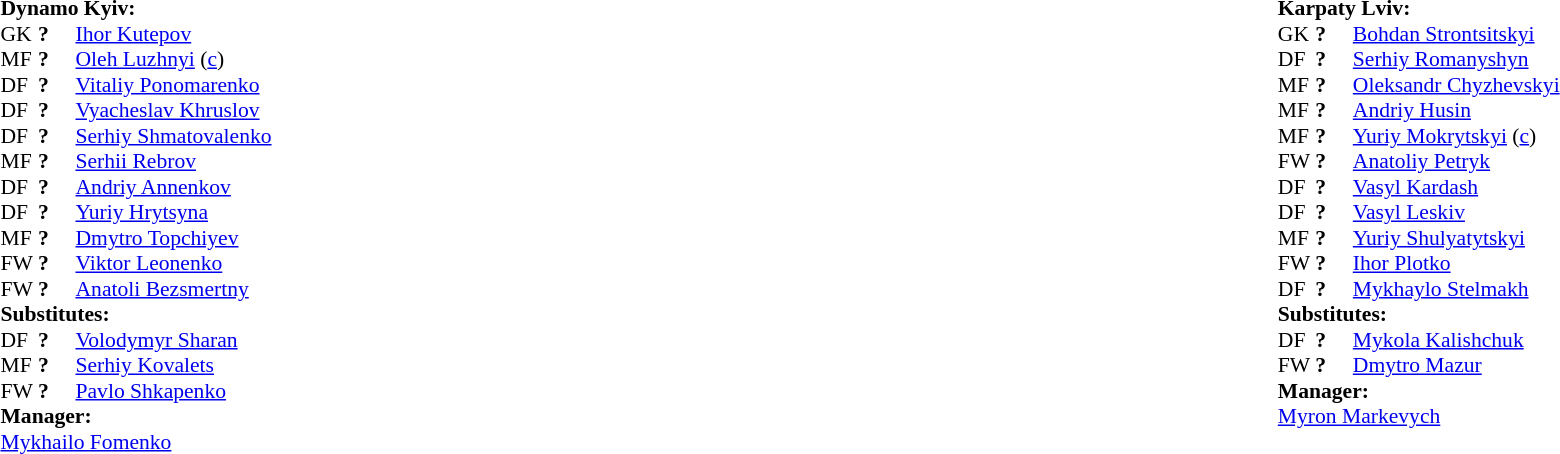<table width="100%">
<tr>
<td valign="top" width="50%"><br><table style="font-size: 90%" cellspacing="0" cellpadding="0">
<tr>
<td colspan="4"><strong>Dynamo Kyiv:</strong></td>
</tr>
<tr>
<th width="25"></th>
<th width="25"></th>
</tr>
<tr>
<td>GK</td>
<td><strong>?</strong></td>
<td> <a href='#'>Ihor Kutepov</a></td>
</tr>
<tr>
<td>MF</td>
<td><strong>?</strong></td>
<td> <a href='#'>Oleh Luzhnyi</a> (<a href='#'>c</a>)</td>
</tr>
<tr>
<td>DF</td>
<td><strong>?</strong></td>
<td> <a href='#'>Vitaliy Ponomarenko</a></td>
</tr>
<tr>
<td>DF</td>
<td><strong>?</strong></td>
<td> <a href='#'>Vyacheslav Khruslov</a></td>
<td></td>
</tr>
<tr>
<td>DF</td>
<td><strong>?</strong></td>
<td> <a href='#'>Serhiy Shmatovalenko</a></td>
</tr>
<tr>
<td>MF</td>
<td><strong>?</strong></td>
<td> <a href='#'>Serhii Rebrov</a></td>
<td></td>
</tr>
<tr>
<td>DF</td>
<td><strong>?</strong></td>
<td> <a href='#'>Andriy Annenkov</a></td>
</tr>
<tr>
<td>DF</td>
<td><strong>?</strong></td>
<td> <a href='#'>Yuriy Hrytsyna</a></td>
<td></td>
</tr>
<tr>
<td>MF</td>
<td><strong>?</strong></td>
<td> <a href='#'>Dmytro Topchiyev</a></td>
<td></td>
</tr>
<tr>
<td>FW</td>
<td><strong>?</strong></td>
<td> <a href='#'>Viktor Leonenko</a></td>
<td></td>
</tr>
<tr>
<td>FW</td>
<td><strong>?</strong></td>
<td> <a href='#'>Anatoli Bezsmertny</a></td>
</tr>
<tr>
<td colspan=4><strong>Substitutes:</strong></td>
</tr>
<tr>
<td>DF</td>
<td><strong>?</strong></td>
<td> <a href='#'>Volodymyr Sharan</a></td>
<td></td>
</tr>
<tr>
<td>MF</td>
<td><strong>?</strong></td>
<td> <a href='#'>Serhiy Kovalets</a></td>
<td></td>
</tr>
<tr>
<td>FW</td>
<td><strong>?</strong></td>
<td> <a href='#'>Pavlo Shkapenko</a></td>
<td></td>
</tr>
<tr>
<td colspan=4><strong>Manager:</strong></td>
</tr>
<tr>
<td colspan="4"> <a href='#'>Mykhailo Fomenko</a></td>
</tr>
</table>
</td>
<td valign="top"></td>
<td valign="top" width="50%"><br><table style="font-size: 90%" cellspacing="0" cellpadding="0" align=center>
<tr>
<td colspan="4"><strong>Karpaty Lviv:</strong></td>
</tr>
<tr>
<th width="25"></th>
<th width="25"></th>
</tr>
<tr>
<td>GK</td>
<td><strong>?</strong></td>
<td> <a href='#'>Bohdan Strontsitskyi</a></td>
</tr>
<tr>
<td>DF</td>
<td><strong>?</strong></td>
<td> <a href='#'>Serhiy Romanyshyn</a></td>
</tr>
<tr>
<td>MF</td>
<td><strong>?</strong></td>
<td> <a href='#'>Oleksandr Chyzhevskyi</a></td>
</tr>
<tr>
<td>MF</td>
<td><strong>?</strong></td>
<td> <a href='#'>Andriy Husin</a></td>
</tr>
<tr>
<td>MF</td>
<td><strong>?</strong></td>
<td> <a href='#'>Yuriy Mokrytskyi</a> (<a href='#'>c</a>)</td>
<td></td>
</tr>
<tr>
<td>FW</td>
<td><strong>?</strong></td>
<td> <a href='#'>Anatoliy Petryk</a></td>
</tr>
<tr>
<td>DF</td>
<td><strong>?</strong></td>
<td> <a href='#'>Vasyl Kardash</a></td>
</tr>
<tr>
<td>DF</td>
<td><strong>?</strong></td>
<td> <a href='#'>Vasyl Leskiv</a></td>
</tr>
<tr>
<td>MF</td>
<td><strong>?</strong></td>
<td> <a href='#'>Yuriy Shulyatytskyi</a></td>
<td></td>
</tr>
<tr>
<td>FW</td>
<td><strong>?</strong></td>
<td> <a href='#'>Ihor Plotko</a></td>
</tr>
<tr>
<td>DF</td>
<td><strong>?</strong></td>
<td> <a href='#'>Mykhaylo Stelmakh</a></td>
<td></td>
</tr>
<tr>
<td colspan=4><strong>Substitutes:</strong></td>
</tr>
<tr>
<td>DF</td>
<td><strong>?</strong></td>
<td> <a href='#'>Mykola Kalishchuk</a></td>
<td></td>
</tr>
<tr>
<td>FW</td>
<td><strong>?</strong></td>
<td> <a href='#'>Dmytro Mazur</a></td>
<td></td>
</tr>
<tr>
<td colspan=4><strong>Manager:</strong></td>
</tr>
<tr>
<td colspan="4"> <a href='#'>Myron Markevych</a></td>
</tr>
<tr>
</tr>
</table>
</td>
</tr>
</table>
